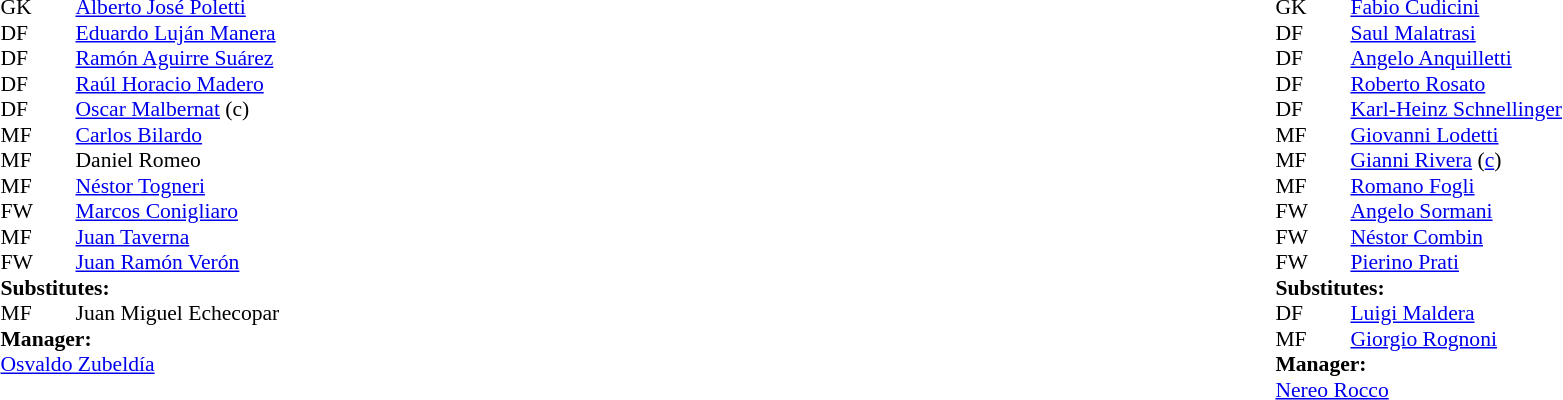<table width="100%">
<tr>
<td valign="top" width="50%"><br><table style="font-size:90%" cellspacing="0" cellpadding="0">
<tr>
<td colspan=4></td>
</tr>
<tr>
<th width=25></th>
<th width=25></th>
</tr>
<tr>
<td>GK</td>
<td></td>
<td> <a href='#'>Alberto José Poletti</a></td>
</tr>
<tr>
<td>DF</td>
<td></td>
<td> <a href='#'>Eduardo Luján Manera</a></td>
</tr>
<tr>
<td>DF</td>
<td></td>
<td> <a href='#'>Ramón Aguirre Suárez</a></td>
</tr>
<tr>
<td>DF</td>
<td></td>
<td> <a href='#'>Raúl Horacio Madero</a></td>
</tr>
<tr>
<td>DF</td>
<td></td>
<td> <a href='#'>Oscar Malbernat</a> (c)</td>
</tr>
<tr>
<td>MF</td>
<td></td>
<td> <a href='#'>Carlos Bilardo</a></td>
<td></td>
<td></td>
</tr>
<tr>
<td>MF</td>
<td></td>
<td> Daniel Romeo</td>
</tr>
<tr>
<td>MF</td>
<td></td>
<td> <a href='#'>Néstor Togneri</a></td>
</tr>
<tr>
<td>FW</td>
<td></td>
<td> <a href='#'>Marcos Conigliaro</a></td>
</tr>
<tr>
<td>MF</td>
<td></td>
<td> <a href='#'>Juan Taverna</a></td>
</tr>
<tr>
<td>FW</td>
<td></td>
<td> <a href='#'>Juan Ramón Verón</a></td>
</tr>
<tr>
<td colspan=3><strong>Substitutes:</strong></td>
</tr>
<tr>
<td>MF</td>
<td></td>
<td> Juan Miguel Echecopar</td>
<td></td>
<td></td>
</tr>
<tr>
<td colspan=3><strong>Manager:</strong></td>
</tr>
<tr>
<td colspan=4> <a href='#'>Osvaldo Zubeldía</a></td>
</tr>
</table>
</td>
<td valign="top"></td>
<td valign="top" width="50%"><br><table style="font-size: 90%" cellspacing="0" cellpadding="0" align=center>
<tr>
<td colspan="4"></td>
</tr>
<tr>
<th width=25></th>
<th width=25></th>
</tr>
<tr>
<td>GK</td>
<td></td>
<td> <a href='#'>Fabio Cudicini</a></td>
</tr>
<tr>
<td>DF</td>
<td></td>
<td> <a href='#'>Saul Malatrasi</a></td>
<td></td>
<td></td>
</tr>
<tr>
<td>DF</td>
<td></td>
<td> <a href='#'>Angelo Anquilletti</a></td>
</tr>
<tr>
<td>DF</td>
<td></td>
<td> <a href='#'>Roberto Rosato</a></td>
</tr>
<tr>
<td>DF</td>
<td></td>
<td> <a href='#'>Karl-Heinz Schnellinger</a></td>
</tr>
<tr>
<td>MF</td>
<td></td>
<td> <a href='#'>Giovanni Lodetti</a></td>
</tr>
<tr>
<td>MF</td>
<td></td>
<td> <a href='#'>Gianni Rivera</a> (<a href='#'>c</a>)</td>
</tr>
<tr>
<td>MF</td>
<td></td>
<td> <a href='#'>Romano Fogli</a></td>
</tr>
<tr>
<td>FW</td>
<td></td>
<td> <a href='#'>Angelo Sormani</a></td>
</tr>
<tr>
<td>FW</td>
<td></td>
<td> <a href='#'>Néstor Combin</a></td>
</tr>
<tr>
<td>FW</td>
<td></td>
<td> <a href='#'>Pierino Prati</a></td>
<td></td>
<td></td>
</tr>
<tr>
<td colspan=3><strong>Substitutes:</strong></td>
</tr>
<tr>
<td>DF</td>
<td></td>
<td> <a href='#'>Luigi Maldera</a></td>
<td></td>
<td></td>
</tr>
<tr>
<td>MF</td>
<td></td>
<td> <a href='#'>Giorgio Rognoni</a></td>
<td></td>
<td></td>
</tr>
<tr>
<td colspan=3><strong>Manager:</strong></td>
</tr>
<tr>
<td colspan=4> <a href='#'>Nereo Rocco</a></td>
</tr>
</table>
</td>
</tr>
</table>
